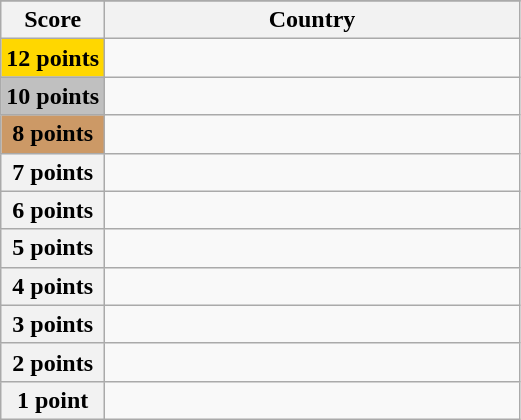<table class="wikitable">
<tr>
</tr>
<tr>
<th scope="col" width="20%">Score</th>
<th scope="col">Country</th>
</tr>
<tr>
<th scope="row" style="background:gold">12 points</th>
<td></td>
</tr>
<tr>
<th scope="row" style="background:silver">10 points</th>
<td></td>
</tr>
<tr>
<th scope="row" style="background:#CC9966">8 points</th>
<td></td>
</tr>
<tr>
<th scope="row">7 points</th>
<td></td>
</tr>
<tr>
<th scope="row">6 points</th>
<td></td>
</tr>
<tr>
<th scope="row">5 points</th>
<td></td>
</tr>
<tr>
<th scope="row">4 points</th>
<td></td>
</tr>
<tr>
<th scope="row">3 points</th>
<td></td>
</tr>
<tr>
<th scope="row">2 points</th>
<td></td>
</tr>
<tr>
<th scope="row">1 point</th>
<td></td>
</tr>
</table>
